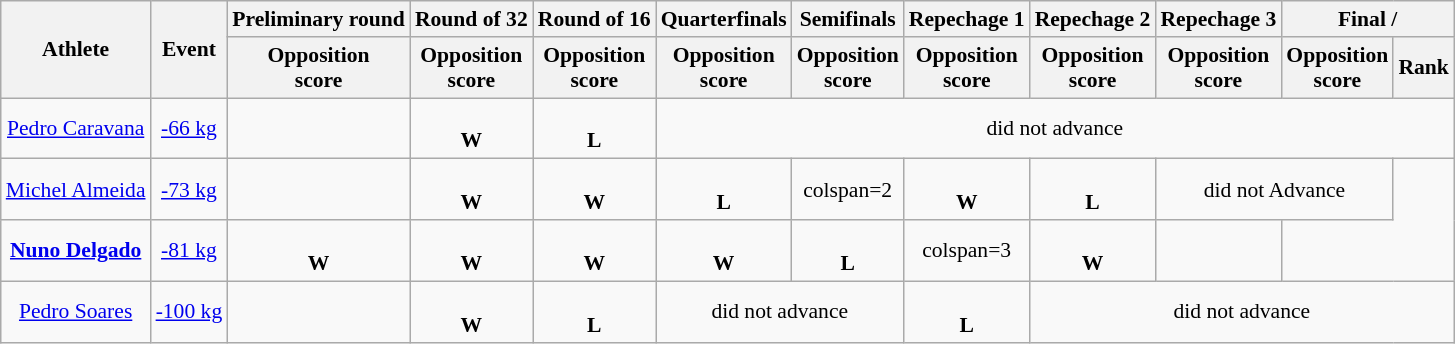<table class=wikitable style="font-size:90%">
<tr>
<th rowspan=2>Athlete</th>
<th rowspan=2>Event</th>
<th>Preliminary round</th>
<th>Round of 32</th>
<th>Round of 16</th>
<th>Quarterfinals</th>
<th>Semifinals</th>
<th>Repechage 1</th>
<th>Repechage 2</th>
<th>Repechage 3</th>
<th colspan=2>Final / </th>
</tr>
<tr>
<th>Opposition<br> score</th>
<th>Opposition<br> score</th>
<th>Opposition<br> score</th>
<th>Opposition<br> score</th>
<th>Opposition<br> score</th>
<th>Opposition<br> score</th>
<th>Opposition<br> score</th>
<th>Opposition<br> score</th>
<th>Opposition<br> score</th>
<th>Rank</th>
</tr>
<tr align=center>
<td><a href='#'>Pedro Caravana</a></td>
<td><a href='#'>-66 kg</a></td>
<td></td>
<td> <br> <strong>W</strong></td>
<td> <br> <strong>L</strong></td>
<td colspan=7>did not advance</td>
</tr>
<tr align=center>
<td><a href='#'>Michel Almeida</a></td>
<td><a href='#'>-73 kg</a></td>
<td></td>
<td> <br> <strong>W</strong></td>
<td> <br> <strong>W</strong></td>
<td> <br> <strong>L</strong></td>
<td>colspan=2 </td>
<td> <br> <strong>W</strong></td>
<td> <br> <strong>L</strong></td>
<td colspan=2>did not Advance</td>
</tr>
<tr align=center>
<td><strong><a href='#'>Nuno Delgado</a></strong></td>
<td><a href='#'>-81 kg</a></td>
<td> <br> <strong>W</strong></td>
<td> <br> <strong>W</strong></td>
<td> <br> <strong>W</strong></td>
<td> <br> <strong>W</strong></td>
<td> <br> <strong>L</strong></td>
<td>colspan=3 </td>
<td> <br> <strong>W</strong></td>
<td></td>
</tr>
<tr align=center>
<td><a href='#'>Pedro Soares</a></td>
<td><a href='#'>-100 kg</a></td>
<td></td>
<td> <br> <strong>W</strong></td>
<td> <br> <strong>L</strong></td>
<td colspan=2>did not advance</td>
<td> <br> <strong>L</strong></td>
<td colspan=4>did not advance</td>
</tr>
</table>
